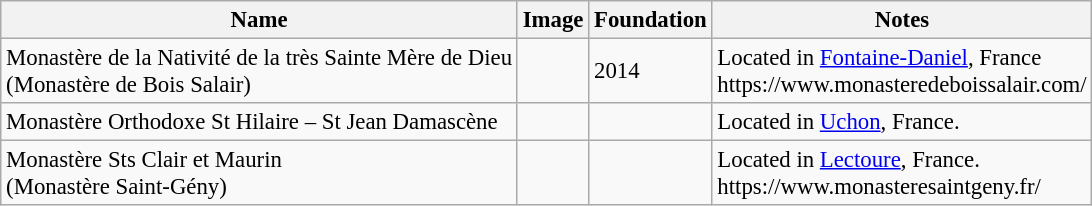<table class="wikitable" style="font-size:95%;">
<tr>
<th>Name</th>
<th>Image</th>
<th>Foundation</th>
<th>Notes</th>
</tr>
<tr>
<td>Monastère de la Nativité de la très Sainte Mère de Dieu<br>(Monastère de Bois Salair)</td>
<td></td>
<td>2014</td>
<td>Located in <a href='#'>Fontaine-Daniel</a>, France<br>https://www.monasteredeboissalair.com/</td>
</tr>
<tr>
<td>Monastère Orthodoxe St Hilaire – St Jean Damascène</td>
<td></td>
<td></td>
<td>Located in <a href='#'>Uchon</a>, France.</td>
</tr>
<tr>
<td>Monastère Sts Clair et Maurin<br>(Monastère Saint-Gény)</td>
<td></td>
<td></td>
<td>Located in <a href='#'>Lectoure</a>, France.<br>https://www.monasteresaintgeny.fr/</td>
</tr>
</table>
